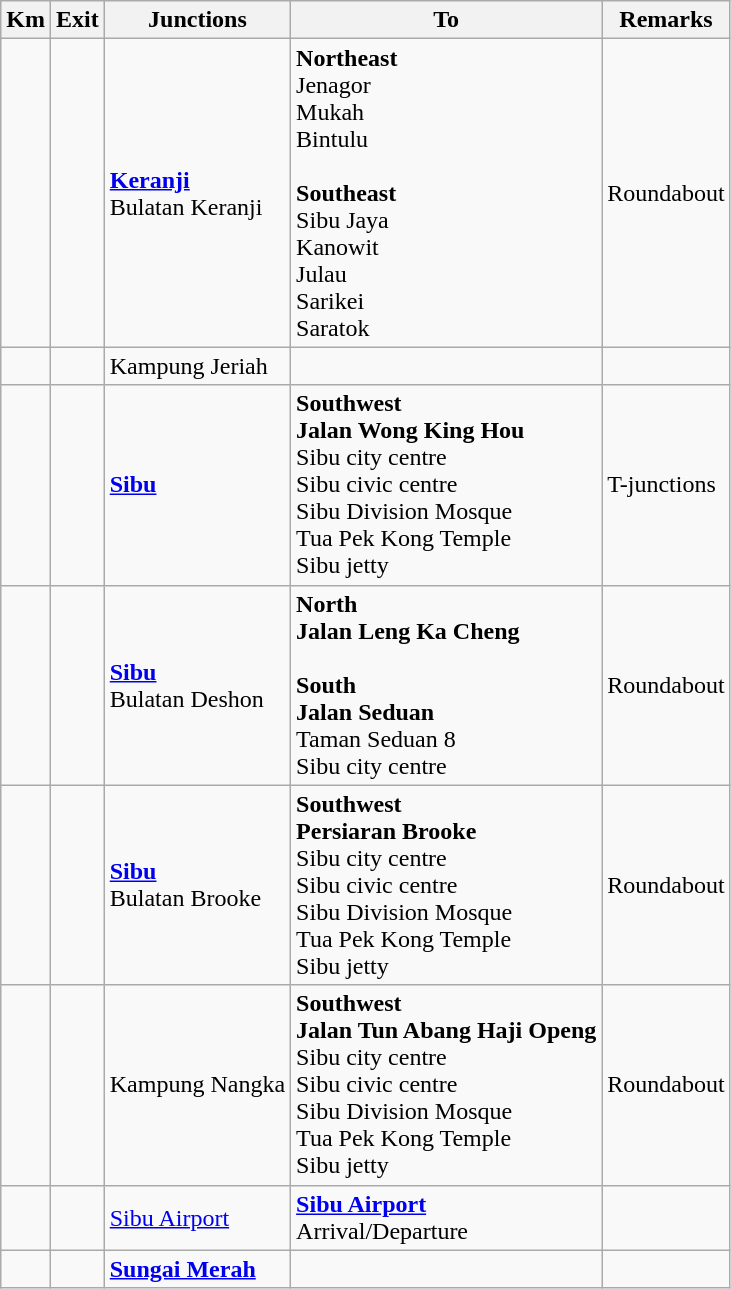<table class="wikitable">
<tr>
<th>Km</th>
<th>Exit</th>
<th>Junctions</th>
<th>To</th>
<th>Remarks</th>
</tr>
<tr>
<td></td>
<td></td>
<td><strong><a href='#'>Keranji</a></strong><br>Bulatan Keranji</td>
<td><strong>Northeast</strong><br>  Jenagor<br>  Mukah<br>  Bintulu<br><br><strong>Southeast</strong><br>  Sibu Jaya<br>  Kanowit<br>  Julau<br>  Sarikei<br>  Saratok</td>
<td>Roundabout</td>
</tr>
<tr>
<td></td>
<td></td>
<td>Kampung Jeriah</td>
<td></td>
<td></td>
</tr>
<tr>
<td></td>
<td></td>
<td><strong><a href='#'>Sibu</a></strong></td>
<td><strong>Southwest</strong><br><strong>Jalan Wong King Hou</strong><br>Sibu city centre<br>Sibu civic centre<br>Sibu Division Mosque<br>Tua Pek Kong Temple<br>Sibu jetty</td>
<td>T-junctions</td>
</tr>
<tr>
<td></td>
<td></td>
<td><strong><a href='#'>Sibu</a></strong><br>Bulatan Deshon</td>
<td><strong>North</strong><br><strong>Jalan Leng Ka Cheng</strong><br><br><strong>South</strong><br><strong>Jalan Seduan </strong><br>Taman Seduan 8<br>Sibu city centre</td>
<td>Roundabout</td>
</tr>
<tr>
<td></td>
<td></td>
<td><strong><a href='#'>Sibu</a></strong><br>Bulatan Brooke</td>
<td><strong>Southwest</strong><br><strong>Persiaran Brooke</strong><br>Sibu city centre<br>Sibu civic centre<br>Sibu Division Mosque<br>Tua Pek Kong Temple<br>Sibu jetty</td>
<td>Roundabout</td>
</tr>
<tr>
<td></td>
<td></td>
<td>Kampung Nangka</td>
<td><strong>Southwest</strong><br><strong>Jalan Tun Abang Haji Openg</strong><br>Sibu city centre<br>Sibu civic centre<br>Sibu Division Mosque<br>Tua Pek Kong Temple<br>Sibu jetty</td>
<td>Roundabout</td>
</tr>
<tr>
<td></td>
<td></td>
<td><a href='#'>Sibu Airport</a></td>
<td><strong><a href='#'>Sibu Airport</a></strong><br>Arrival/Departure<br></td>
<td></td>
</tr>
<tr>
<td></td>
<td></td>
<td><strong><a href='#'>Sungai Merah</a></strong></td>
<td></td>
<td></td>
</tr>
</table>
